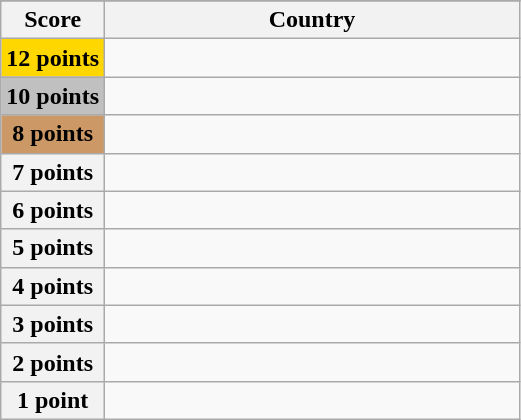<table class="wikitable">
<tr>
</tr>
<tr>
<th scope="col" width="20%">Score</th>
<th scope="col">Country</th>
</tr>
<tr>
<th scope="row" style="background:gold">12 points</th>
<td></td>
</tr>
<tr>
<th scope="row" style="background:silver">10 points</th>
<td></td>
</tr>
<tr>
<th scope="row" style="background:#CC9966">8 points</th>
<td></td>
</tr>
<tr>
<th scope="row">7 points</th>
<td></td>
</tr>
<tr>
<th scope="row">6 points</th>
<td></td>
</tr>
<tr>
<th scope="row">5 points</th>
<td></td>
</tr>
<tr>
<th scope="row">4 points</th>
<td></td>
</tr>
<tr>
<th scope="row">3 points</th>
<td></td>
</tr>
<tr>
<th scope="row">2 points</th>
<td></td>
</tr>
<tr>
<th scope="row">1 point</th>
<td></td>
</tr>
</table>
